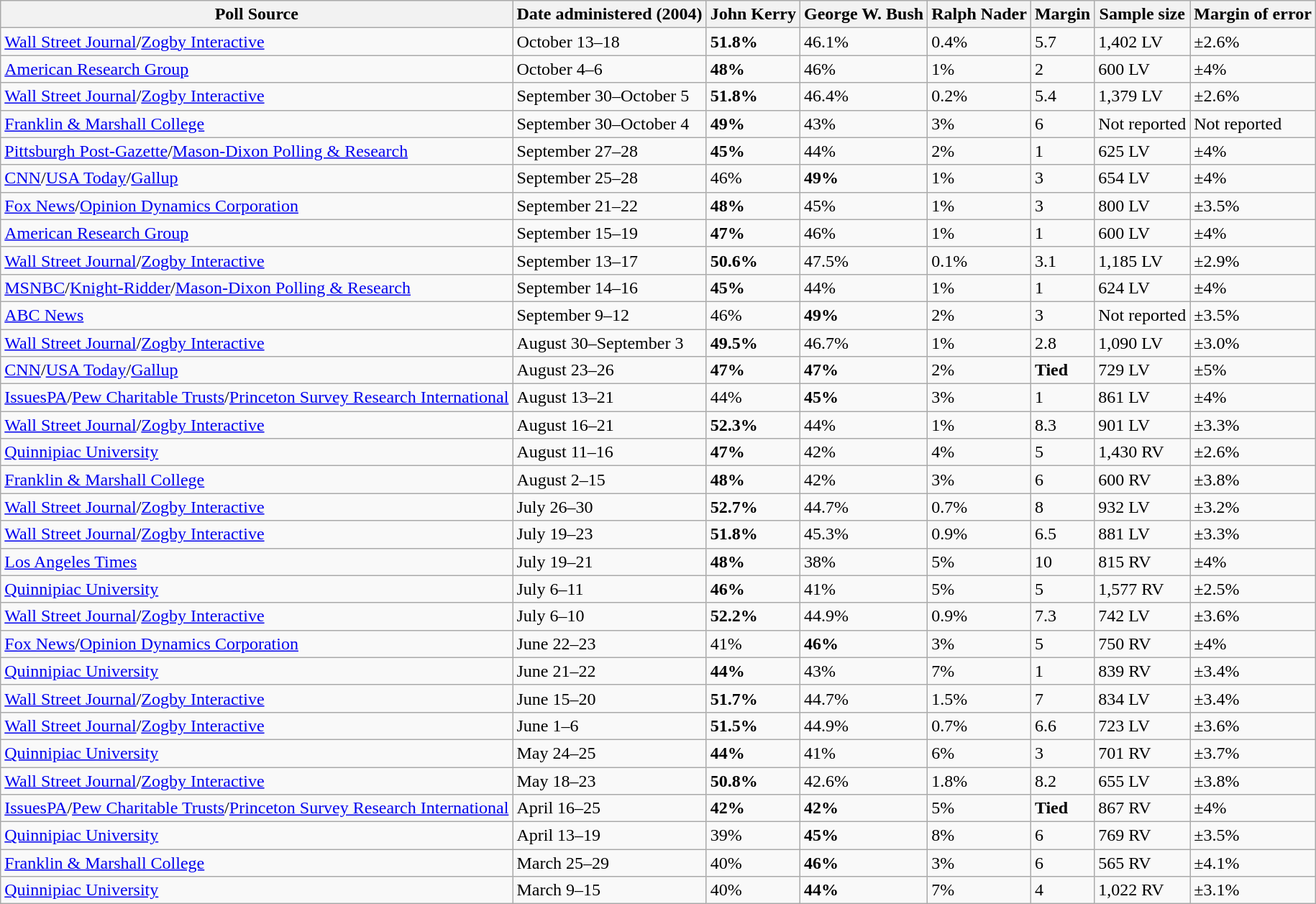<table class="wikitable">
<tr>
<th>Poll Source</th>
<th>Date administered (2004)</th>
<th>John Kerry</th>
<th>George W. Bush</th>
<th>Ralph Nader</th>
<th>Margin</th>
<th>Sample size</th>
<th>Margin of error</th>
</tr>
<tr>
<td><a href='#'>Wall Street Journal</a>/<a href='#'>Zogby Interactive</a></td>
<td>October 13–18</td>
<td><strong>51.8%</strong></td>
<td>46.1%</td>
<td>0.4%</td>
<td>5.7</td>
<td>1,402 LV</td>
<td>±2.6%</td>
</tr>
<tr>
<td><a href='#'>American Research Group</a></td>
<td>October 4–6</td>
<td><strong>48%</strong></td>
<td>46%</td>
<td>1%</td>
<td>2</td>
<td>600 LV</td>
<td>±4%</td>
</tr>
<tr>
<td><a href='#'>Wall Street Journal</a>/<a href='#'>Zogby Interactive</a></td>
<td>September 30–October 5</td>
<td><strong>51.8%</strong></td>
<td>46.4%</td>
<td>0.2%</td>
<td>5.4</td>
<td>1,379 LV</td>
<td>±2.6%</td>
</tr>
<tr>
<td><a href='#'>Franklin & Marshall College</a></td>
<td>September 30–October 4</td>
<td><strong>49%</strong></td>
<td>43%</td>
<td>3%</td>
<td>6</td>
<td>Not reported</td>
<td>Not reported</td>
</tr>
<tr>
<td><a href='#'>Pittsburgh Post-Gazette</a>/<a href='#'>Mason-Dixon Polling & Research</a></td>
<td>September 27–28</td>
<td><strong>45%</strong></td>
<td>44%</td>
<td>2%</td>
<td>1</td>
<td>625 LV</td>
<td>±4%</td>
</tr>
<tr>
<td><a href='#'>CNN</a>/<a href='#'>USA Today</a>/<a href='#'>Gallup</a></td>
<td>September 25–28</td>
<td>46%</td>
<td><strong>49%</strong></td>
<td>1%</td>
<td>3</td>
<td>654 LV</td>
<td>±4%</td>
</tr>
<tr>
<td><a href='#'>Fox News</a>/<a href='#'>Opinion Dynamics Corporation</a></td>
<td>September 21–22</td>
<td><strong>48%</strong></td>
<td>45%</td>
<td>1%</td>
<td>3</td>
<td>800 LV</td>
<td>±3.5%</td>
</tr>
<tr>
<td><a href='#'>American Research Group</a></td>
<td>September 15–19</td>
<td><strong>47%</strong></td>
<td>46%</td>
<td>1%</td>
<td>1</td>
<td>600 LV</td>
<td>±4%</td>
</tr>
<tr>
<td><a href='#'>Wall Street Journal</a>/<a href='#'>Zogby Interactive</a></td>
<td>September 13–17</td>
<td><strong>50.6%</strong></td>
<td>47.5%</td>
<td>0.1%</td>
<td>3.1</td>
<td>1,185 LV</td>
<td>±2.9%</td>
</tr>
<tr>
<td><a href='#'>MSNBC</a>/<a href='#'>Knight-Ridder</a>/<a href='#'>Mason-Dixon Polling & Research</a></td>
<td>September 14–16</td>
<td><strong>45%</strong></td>
<td>44%</td>
<td>1%</td>
<td>1</td>
<td>624 LV</td>
<td>±4%</td>
</tr>
<tr>
<td><a href='#'>ABC News</a></td>
<td>September 9–12</td>
<td>46%</td>
<td><strong>49%</strong></td>
<td>2%</td>
<td>3</td>
<td>Not reported</td>
<td>±3.5%</td>
</tr>
<tr>
<td><a href='#'>Wall Street Journal</a>/<a href='#'>Zogby Interactive</a></td>
<td>August 30–September 3</td>
<td><strong>49.5%</strong></td>
<td>46.7%</td>
<td>1%</td>
<td>2.8</td>
<td>1,090 LV</td>
<td>±3.0%</td>
</tr>
<tr>
<td><a href='#'>CNN</a>/<a href='#'>USA Today</a>/<a href='#'>Gallup</a></td>
<td>August 23–26</td>
<td><strong>47%</strong></td>
<td><strong>47%</strong></td>
<td>2%</td>
<td><strong>Tied</strong></td>
<td>729 LV</td>
<td>±5%</td>
</tr>
<tr>
<td><a href='#'>IssuesPA</a>/<a href='#'>Pew Charitable Trusts</a>/<a href='#'>Princeton Survey Research International</a></td>
<td>August 13–21</td>
<td>44%</td>
<td><strong>45%</strong></td>
<td>3%</td>
<td>1</td>
<td>861 LV</td>
<td>±4%</td>
</tr>
<tr>
<td><a href='#'>Wall Street Journal</a>/<a href='#'>Zogby Interactive</a></td>
<td>August 16–21</td>
<td><strong>52.3%</strong></td>
<td>44%</td>
<td>1%</td>
<td>8.3</td>
<td>901 LV</td>
<td>±3.3%</td>
</tr>
<tr>
<td><a href='#'>Quinnipiac University</a></td>
<td>August 11–16</td>
<td><strong>47%</strong></td>
<td>42%</td>
<td>4%</td>
<td>5</td>
<td>1,430 RV</td>
<td>±2.6%</td>
</tr>
<tr>
<td><a href='#'>Franklin & Marshall College</a></td>
<td>August 2–15</td>
<td><strong>48%</strong></td>
<td>42%</td>
<td>3%</td>
<td>6</td>
<td>600 RV</td>
<td>±3.8%</td>
</tr>
<tr>
<td><a href='#'>Wall Street Journal</a>/<a href='#'>Zogby Interactive</a></td>
<td>July 26–30</td>
<td><strong>52.7%</strong></td>
<td>44.7%</td>
<td>0.7%</td>
<td>8</td>
<td>932 LV</td>
<td>±3.2%</td>
</tr>
<tr>
<td><a href='#'>Wall Street Journal</a>/<a href='#'>Zogby Interactive</a></td>
<td>July 19–23</td>
<td><strong>51.8%</strong></td>
<td>45.3%</td>
<td>0.9%</td>
<td>6.5</td>
<td>881 LV</td>
<td>±3.3%</td>
</tr>
<tr>
<td><a href='#'>Los Angeles Times</a></td>
<td>July 19–21</td>
<td><strong>48%</strong></td>
<td>38%</td>
<td>5%</td>
<td>10</td>
<td>815 RV</td>
<td>±4%</td>
</tr>
<tr>
<td><a href='#'>Quinnipiac University</a></td>
<td>July 6–11</td>
<td><strong>46%</strong></td>
<td>41%</td>
<td>5%</td>
<td>5</td>
<td>1,577 RV</td>
<td>±2.5%</td>
</tr>
<tr>
<td><a href='#'>Wall Street Journal</a>/<a href='#'>Zogby Interactive</a></td>
<td>July 6–10</td>
<td><strong>52.2%</strong></td>
<td>44.9%</td>
<td>0.9%</td>
<td>7.3</td>
<td>742 LV</td>
<td>±3.6%</td>
</tr>
<tr>
<td><a href='#'>Fox News</a>/<a href='#'>Opinion Dynamics Corporation</a></td>
<td>June 22–23</td>
<td>41%</td>
<td><strong>46%</strong></td>
<td>3%</td>
<td>5</td>
<td>750 RV</td>
<td>±4%</td>
</tr>
<tr>
<td><a href='#'>Quinnipiac University</a></td>
<td>June 21–22</td>
<td><strong>44%</strong></td>
<td>43%</td>
<td>7%</td>
<td>1</td>
<td>839 RV</td>
<td>±3.4%</td>
</tr>
<tr>
<td><a href='#'>Wall Street Journal</a>/<a href='#'>Zogby Interactive</a></td>
<td>June 15–20</td>
<td><strong>51.7%</strong></td>
<td>44.7%</td>
<td>1.5%</td>
<td>7</td>
<td>834 LV</td>
<td>±3.4%</td>
</tr>
<tr>
<td><a href='#'>Wall Street Journal</a>/<a href='#'>Zogby Interactive</a></td>
<td>June 1–6</td>
<td><strong>51.5%</strong></td>
<td>44.9%</td>
<td>0.7%</td>
<td>6.6</td>
<td>723 LV</td>
<td>±3.6%</td>
</tr>
<tr>
<td><a href='#'>Quinnipiac University</a></td>
<td>May 24–25</td>
<td><strong>44%</strong></td>
<td>41%</td>
<td>6%</td>
<td>3</td>
<td>701 RV</td>
<td>±3.7%</td>
</tr>
<tr>
<td><a href='#'>Wall Street Journal</a>/<a href='#'>Zogby Interactive</a></td>
<td>May 18–23</td>
<td><strong>50.8%</strong></td>
<td>42.6%</td>
<td>1.8%</td>
<td>8.2</td>
<td>655 LV</td>
<td>±3.8%</td>
</tr>
<tr>
<td><a href='#'>IssuesPA</a>/<a href='#'>Pew Charitable Trusts</a>/<a href='#'>Princeton Survey Research International</a></td>
<td>April 16–25</td>
<td><strong>42%</strong></td>
<td><strong>42%</strong></td>
<td>5%</td>
<td><strong>Tied</strong></td>
<td>867 RV</td>
<td>±4%</td>
</tr>
<tr>
<td><a href='#'>Quinnipiac University</a></td>
<td>April 13–19</td>
<td>39%</td>
<td><strong>45%</strong></td>
<td>8%</td>
<td>6</td>
<td>769 RV</td>
<td>±3.5%</td>
</tr>
<tr>
<td><a href='#'>Franklin & Marshall College</a></td>
<td>March 25–29</td>
<td>40%</td>
<td><strong>46%</strong></td>
<td>3%</td>
<td>6</td>
<td>565 RV</td>
<td>±4.1%</td>
</tr>
<tr>
<td><a href='#'>Quinnipiac University</a></td>
<td>March 9–15</td>
<td>40%</td>
<td><strong>44%</strong></td>
<td>7%</td>
<td>4</td>
<td>1,022 RV</td>
<td>±3.1%</td>
</tr>
</table>
